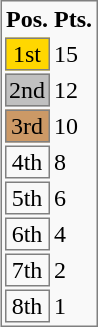<table style="float:right; background:#f9f9f9; border:1px solid gray;">
<tr>
<th style="width:25px;">Pos.</th>
<th style="width:25px;">Pts.</th>
</tr>
<tr>
<td style="text-align:center; background:gold; border:1px solid gray;">1st</td>
<td>15</td>
</tr>
<tr>
<td style="text-align:center; background:silver; border:1px solid gray;">2nd</td>
<td>12</td>
</tr>
<tr>
<td style="text-align:center; background:#c96; border:1px solid gray;">3rd</td>
<td>10</td>
</tr>
<tr>
<td style="text-align:center; border:1px solid gray;">4th</td>
<td>8</td>
</tr>
<tr>
<td style="text-align:center; border:1px solid gray;">5th</td>
<td>6</td>
</tr>
<tr>
<td style="text-align:center; border:1px solid gray;">6th</td>
<td>4</td>
</tr>
<tr>
<td style="text-align:center; border:1px solid gray;">7th</td>
<td>2</td>
</tr>
<tr>
<td style="text-align:center; border:1px solid gray;">8th</td>
<td>1</td>
</tr>
</table>
